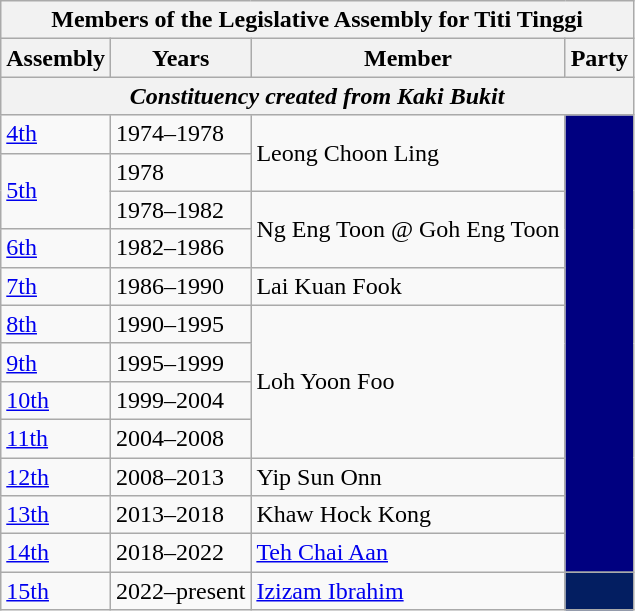<table class=wikitable>
<tr>
<th colspan=4>Members of the Legislative Assembly for Titi Tinggi</th>
</tr>
<tr>
<th>Assembly</th>
<th>Years</th>
<th>Member</th>
<th>Party</th>
</tr>
<tr>
<th colspan=4 align=center><em>Constituency created from Kaki Bukit</em></th>
</tr>
<tr>
<td><a href='#'>4th</a></td>
<td>1974–1978</td>
<td rowspan=2>Leong Choon Ling</td>
<td rowspan=12 bgcolor=#000080></td>
</tr>
<tr>
<td rowspan=2><a href='#'>5th</a></td>
<td>1978</td>
</tr>
<tr>
<td>1978–1982</td>
<td rowspan=2>Ng Eng Toon @ Goh Eng Toon</td>
</tr>
<tr>
<td><a href='#'>6th</a></td>
<td>1982–1986</td>
</tr>
<tr>
<td><a href='#'>7th</a></td>
<td>1986–1990</td>
<td>Lai Kuan Fook</td>
</tr>
<tr>
<td><a href='#'>8th</a></td>
<td>1990–1995</td>
<td rowspan=4>Loh Yoon Foo</td>
</tr>
<tr>
<td><a href='#'>9th</a></td>
<td>1995–1999</td>
</tr>
<tr>
<td><a href='#'>10th</a></td>
<td>1999–2004</td>
</tr>
<tr>
<td><a href='#'>11th</a></td>
<td>2004–2008</td>
</tr>
<tr>
<td><a href='#'>12th</a></td>
<td>2008–2013</td>
<td>Yip Sun Onn</td>
</tr>
<tr>
<td><a href='#'>13th</a></td>
<td>2013–2018</td>
<td>Khaw Hock Kong</td>
</tr>
<tr>
<td><a href='#'>14th</a></td>
<td>2018–2022</td>
<td><a href='#'>Teh Chai Aan</a></td>
</tr>
<tr>
<td><a href='#'>15th</a></td>
<td>2022–present</td>
<td><a href='#'>Izizam Ibrahim</a></td>
<td bgcolor=#031e61></td>
</tr>
</table>
